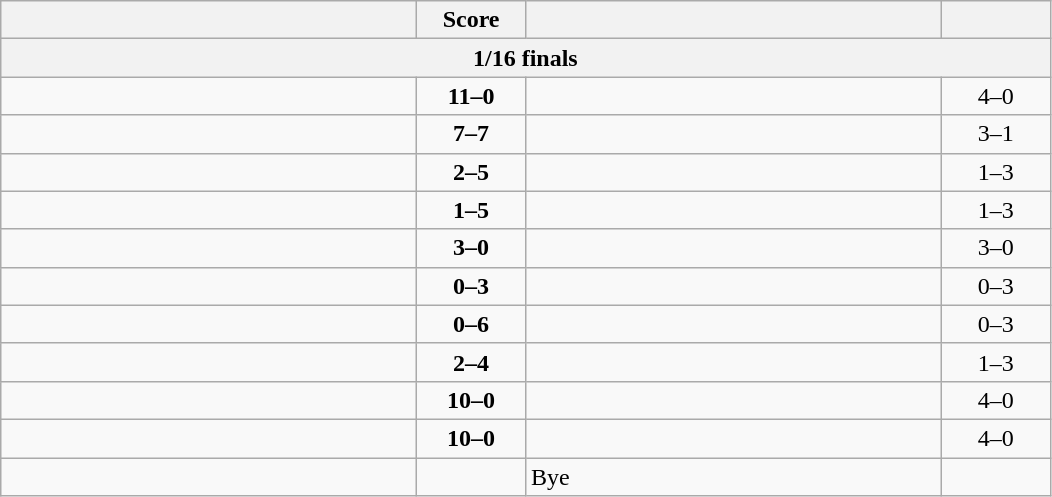<table class="wikitable" style="text-align: left; ">
<tr>
<th align="right" width="270"></th>
<th width="65">Score</th>
<th align="left" width="270"></th>
<th width="65"></th>
</tr>
<tr>
<th colspan=4>1/16 finals</th>
</tr>
<tr>
<td><strong></strong></td>
<td align="center"><strong>11–0</strong></td>
<td></td>
<td align=center>4–0 <strong></strong></td>
</tr>
<tr>
<td><strong></strong></td>
<td align="center"><strong>7–7</strong></td>
<td></td>
<td align=center>3–1 <strong></strong></td>
</tr>
<tr>
<td></td>
<td align="center"><strong>2–5</strong></td>
<td><strong></strong></td>
<td align=center>1–3 <strong></strong></td>
</tr>
<tr>
<td></td>
<td align="center"><strong>1–5</strong></td>
<td><strong></strong></td>
<td align=center>1–3 <strong></strong></td>
</tr>
<tr>
<td><strong></strong></td>
<td align="center"><strong>3–0</strong></td>
<td></td>
<td align=center>3–0 <strong></strong></td>
</tr>
<tr>
<td></td>
<td align="center"><strong>0–3</strong></td>
<td><strong></strong></td>
<td align=center>0–3 <strong></strong></td>
</tr>
<tr>
<td></td>
<td align="center"><strong>0–6</strong></td>
<td><strong></strong></td>
<td align=center>0–3 <strong></strong></td>
</tr>
<tr>
<td></td>
<td align="center"><strong>2–4</strong></td>
<td><strong></strong></td>
<td align=center>1–3 <strong></strong></td>
</tr>
<tr>
<td><strong></strong></td>
<td align="center"><strong>10–0</strong></td>
<td></td>
<td align=center>4–0 <strong></strong></td>
</tr>
<tr>
<td><strong></strong></td>
<td align="center"><strong>10–0</strong></td>
<td></td>
<td align=center>4–0 <strong></strong></td>
</tr>
<tr>
<td><strong></strong></td>
<td></td>
<td>Bye</td>
<td></td>
</tr>
</table>
